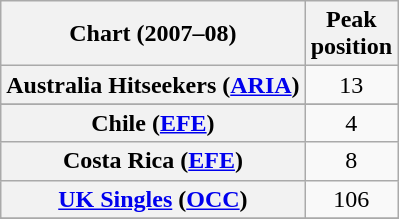<table class="wikitable sortable plainrowheaders" style="text-align:center">
<tr>
<th scope="col">Chart (2007–08)</th>
<th scope="col">Peak<br>position</th>
</tr>
<tr>
<th scope="row">Australia Hitseekers (<a href='#'>ARIA</a>)</th>
<td align="center">13</td>
</tr>
<tr>
</tr>
<tr>
</tr>
<tr>
<th scope="row">Chile (<a href='#'>EFE</a>)</th>
<td>4</td>
</tr>
<tr>
<th scope="row">Costa Rica (<a href='#'>EFE</a>)</th>
<td>8</td>
</tr>
<tr>
<th scope="row"><a href='#'>UK Singles</a> (<a href='#'>OCC</a>)</th>
<td>106</td>
</tr>
<tr>
</tr>
<tr>
</tr>
</table>
